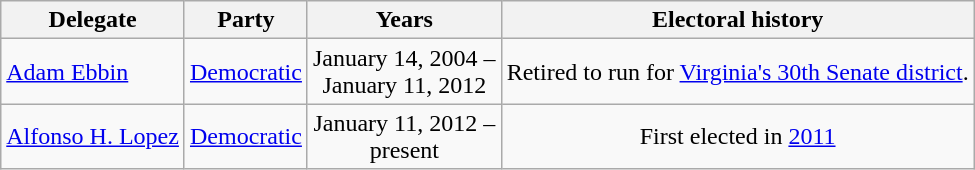<table class=wikitable style="text-align:center">
<tr valign=bottom>
<th>Delegate</th>
<th>Party</th>
<th>Years</th>
<th>Electoral history</th>
</tr>
<tr>
<td align=left><a href='#'>Adam Ebbin</a></td>
<td><a href='#'>Democratic</a></td>
<td nowrap>January 14, 2004 –<br>January 11, 2012</td>
<td>Retired to run for <a href='#'>Virginia's 30th Senate district</a>.</td>
</tr>
<tr>
<td align=left><a href='#'>Alfonso H. Lopez</a></td>
<td><a href='#'>Democratic</a></td>
<td nowrap>January 11, 2012 –<br>present</td>
<td>First elected in <a href='#'>2011</a></td>
</tr>
</table>
